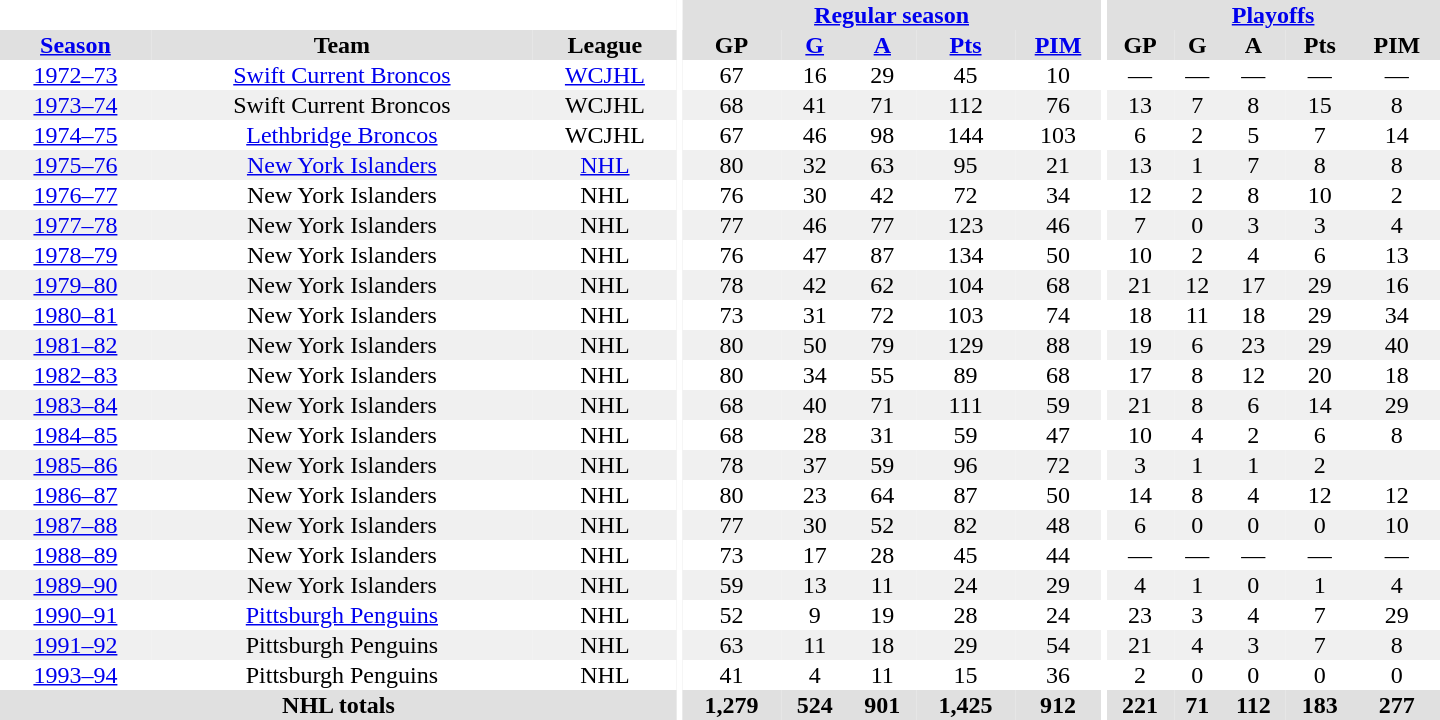<table border="0" cellpadding="1" cellspacing="0" style="text-align:center; width:60em">
<tr bgcolor="#e0e0e0">
<th colspan="3" bgcolor="#ffffff"></th>
<th rowspan="100" bgcolor="#ffffff"></th>
<th colspan="5"><a href='#'>Regular season</a></th>
<th rowspan="100" bgcolor="#ffffff"></th>
<th colspan="5"><a href='#'>Playoffs</a></th>
</tr>
<tr bgcolor="#e0e0e0">
<th><a href='#'>Season</a></th>
<th>Team</th>
<th>League</th>
<th>GP</th>
<th><a href='#'>G</a></th>
<th><a href='#'>A</a></th>
<th><a href='#'>Pts</a></th>
<th><a href='#'>PIM</a></th>
<th>GP</th>
<th>G</th>
<th>A</th>
<th>Pts</th>
<th>PIM</th>
</tr>
<tr>
<td><a href='#'>1972–73</a></td>
<td><a href='#'>Swift Current Broncos</a></td>
<td><a href='#'>WCJHL</a></td>
<td>67</td>
<td>16</td>
<td>29</td>
<td>45</td>
<td>10</td>
<td>—</td>
<td>—</td>
<td>—</td>
<td>—</td>
<td>—</td>
</tr>
<tr bgcolor="#f0f0f0">
<td><a href='#'>1973–74</a></td>
<td>Swift Current Broncos</td>
<td>WCJHL</td>
<td>68</td>
<td>41</td>
<td>71</td>
<td>112</td>
<td>76</td>
<td>13</td>
<td>7</td>
<td>8</td>
<td>15</td>
<td>8</td>
</tr>
<tr>
<td><a href='#'>1974–75</a></td>
<td><a href='#'>Lethbridge Broncos</a></td>
<td>WCJHL</td>
<td>67</td>
<td>46</td>
<td>98</td>
<td>144</td>
<td>103</td>
<td>6</td>
<td>2</td>
<td>5</td>
<td>7</td>
<td>14</td>
</tr>
<tr bgcolor="#f0f0f0">
<td><a href='#'>1975–76</a></td>
<td><a href='#'>New York Islanders</a></td>
<td><a href='#'>NHL</a></td>
<td>80</td>
<td>32</td>
<td>63</td>
<td>95</td>
<td>21</td>
<td>13</td>
<td>1</td>
<td>7</td>
<td>8</td>
<td>8</td>
</tr>
<tr>
<td><a href='#'>1976–77</a></td>
<td>New York Islanders</td>
<td>NHL</td>
<td>76</td>
<td>30</td>
<td>42</td>
<td>72</td>
<td>34</td>
<td>12</td>
<td>2</td>
<td>8</td>
<td>10</td>
<td>2</td>
</tr>
<tr bgcolor="#f0f0f0">
<td><a href='#'>1977–78</a></td>
<td>New York Islanders</td>
<td>NHL</td>
<td>77</td>
<td>46</td>
<td>77</td>
<td>123</td>
<td>46</td>
<td>7</td>
<td>0</td>
<td>3</td>
<td>3</td>
<td>4</td>
</tr>
<tr>
<td><a href='#'>1978–79</a></td>
<td>New York Islanders</td>
<td>NHL</td>
<td>76</td>
<td>47</td>
<td>87</td>
<td>134</td>
<td>50</td>
<td>10</td>
<td>2</td>
<td>4</td>
<td>6</td>
<td>13</td>
</tr>
<tr bgcolor="#f0f0f0">
<td><a href='#'>1979–80</a></td>
<td>New York Islanders</td>
<td>NHL</td>
<td>78</td>
<td>42</td>
<td>62</td>
<td>104</td>
<td>68</td>
<td>21</td>
<td>12</td>
<td>17</td>
<td>29</td>
<td>16</td>
</tr>
<tr>
<td><a href='#'>1980–81</a></td>
<td>New York Islanders</td>
<td>NHL</td>
<td>73</td>
<td>31</td>
<td>72</td>
<td>103</td>
<td>74</td>
<td>18</td>
<td>11</td>
<td>18</td>
<td>29</td>
<td>34</td>
</tr>
<tr bgcolor="#f0f0f0">
<td><a href='#'>1981–82</a></td>
<td>New York Islanders</td>
<td>NHL</td>
<td>80</td>
<td>50</td>
<td>79</td>
<td>129</td>
<td>88</td>
<td>19</td>
<td>6</td>
<td>23</td>
<td>29</td>
<td>40</td>
</tr>
<tr>
<td><a href='#'>1982–83</a></td>
<td>New York Islanders</td>
<td>NHL</td>
<td>80</td>
<td>34</td>
<td>55</td>
<td>89</td>
<td>68</td>
<td>17</td>
<td>8</td>
<td>12</td>
<td>20</td>
<td>18</td>
</tr>
<tr bgcolor="#f0f0f0">
<td><a href='#'>1983–84</a></td>
<td>New York Islanders</td>
<td>NHL</td>
<td>68</td>
<td>40</td>
<td>71</td>
<td>111</td>
<td>59</td>
<td>21</td>
<td>8</td>
<td>6</td>
<td>14</td>
<td>29</td>
</tr>
<tr>
<td><a href='#'>1984–85</a></td>
<td>New York Islanders</td>
<td>NHL</td>
<td>68</td>
<td>28</td>
<td>31</td>
<td>59</td>
<td>47</td>
<td>10</td>
<td>4</td>
<td>2</td>
<td>6</td>
<td>8</td>
</tr>
<tr bgcolor="#f0f0f0">
<td><a href='#'>1985–86</a></td>
<td>New York Islanders</td>
<td>NHL</td>
<td>78</td>
<td>37</td>
<td>59</td>
<td>96</td>
<td>72</td>
<td>3</td>
<td>1</td>
<td>1</td>
<td>2</td>
<td 2></td>
</tr>
<tr>
<td><a href='#'>1986–87</a></td>
<td>New York Islanders</td>
<td>NHL</td>
<td>80</td>
<td>23</td>
<td>64</td>
<td>87</td>
<td>50</td>
<td>14</td>
<td>8</td>
<td>4</td>
<td>12</td>
<td>12</td>
</tr>
<tr bgcolor="#f0f0f0">
<td><a href='#'>1987–88</a></td>
<td>New York Islanders</td>
<td>NHL</td>
<td>77</td>
<td>30</td>
<td>52</td>
<td>82</td>
<td>48</td>
<td>6</td>
<td>0</td>
<td>0</td>
<td>0</td>
<td>10</td>
</tr>
<tr>
<td><a href='#'>1988–89</a></td>
<td>New York Islanders</td>
<td>NHL</td>
<td>73</td>
<td>17</td>
<td>28</td>
<td>45</td>
<td>44</td>
<td>—</td>
<td>—</td>
<td>—</td>
<td>—</td>
<td>—</td>
</tr>
<tr bgcolor="#f0f0f0">
<td><a href='#'>1989–90</a></td>
<td>New York Islanders</td>
<td>NHL</td>
<td>59</td>
<td>13</td>
<td>11</td>
<td>24</td>
<td>29</td>
<td>4</td>
<td>1</td>
<td>0</td>
<td>1</td>
<td>4</td>
</tr>
<tr>
<td><a href='#'>1990–91</a></td>
<td><a href='#'>Pittsburgh Penguins</a></td>
<td>NHL</td>
<td>52</td>
<td>9</td>
<td>19</td>
<td>28</td>
<td>24</td>
<td>23</td>
<td>3</td>
<td>4</td>
<td>7</td>
<td>29</td>
</tr>
<tr bgcolor="#f0f0f0">
<td><a href='#'>1991–92</a></td>
<td>Pittsburgh Penguins</td>
<td>NHL</td>
<td>63</td>
<td>11</td>
<td>18</td>
<td>29</td>
<td>54</td>
<td>21</td>
<td>4</td>
<td>3</td>
<td>7</td>
<td>8</td>
</tr>
<tr>
<td><a href='#'>1993–94</a></td>
<td>Pittsburgh Penguins</td>
<td>NHL</td>
<td>41</td>
<td>4</td>
<td>11</td>
<td>15</td>
<td>36</td>
<td>2</td>
<td>0</td>
<td>0</td>
<td>0</td>
<td>0</td>
</tr>
<tr bgcolor="#e0e0e0">
<th colspan="3">NHL totals</th>
<th>1,279</th>
<th>524</th>
<th>901</th>
<th>1,425</th>
<th>912</th>
<th>221</th>
<th>71</th>
<th>112</th>
<th>183</th>
<th>277</th>
</tr>
</table>
